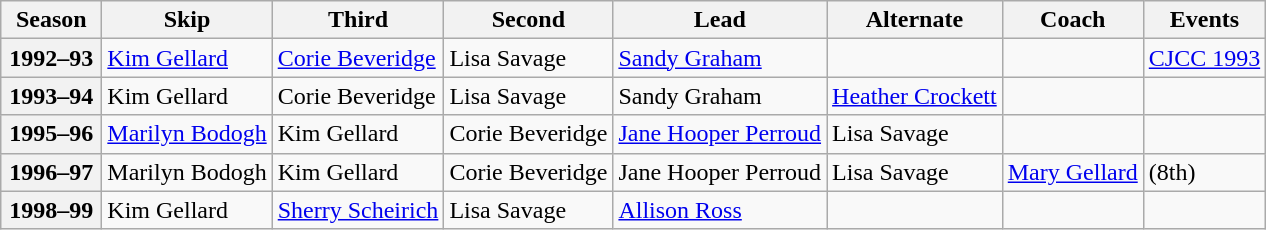<table class="wikitable">
<tr>
<th scope="col" width=60>Season</th>
<th scope="col">Skip</th>
<th scope="col">Third</th>
<th scope="col">Second</th>
<th scope="col">Lead</th>
<th scope="col">Alternate</th>
<th scope="col">Coach</th>
<th scope="col">Events</th>
</tr>
<tr>
<th scope="row">1992–93</th>
<td><a href='#'>Kim Gellard</a></td>
<td><a href='#'>Corie Beveridge</a></td>
<td>Lisa Savage</td>
<td><a href='#'>Sandy Graham</a></td>
<td></td>
<td></td>
<td><a href='#'>CJCC 1993</a> </td>
</tr>
<tr>
<th scope="row">1993–94</th>
<td>Kim Gellard</td>
<td>Corie Beveridge</td>
<td>Lisa Savage</td>
<td>Sandy Graham</td>
<td><a href='#'>Heather Crockett</a></td>
<td></td>
<td> </td>
</tr>
<tr>
<th scope="row">1995–96</th>
<td><a href='#'>Marilyn Bodogh</a></td>
<td>Kim Gellard</td>
<td>Corie Beveridge</td>
<td><a href='#'>Jane Hooper Perroud</a></td>
<td>Lisa Savage</td>
<td></td>
<td> <br> </td>
</tr>
<tr>
<th scope="row">1996–97</th>
<td>Marilyn Bodogh</td>
<td>Kim Gellard</td>
<td>Corie Beveridge</td>
<td>Jane Hooper Perroud</td>
<td>Lisa Savage</td>
<td><a href='#'>Mary Gellard</a></td>
<td> (8th)</td>
</tr>
<tr>
<th scope="row">1998–99</th>
<td>Kim Gellard</td>
<td><a href='#'>Sherry Scheirich</a></td>
<td>Lisa Savage</td>
<td><a href='#'>Allison Ross</a></td>
<td></td>
<td></td>
<td></td>
</tr>
</table>
